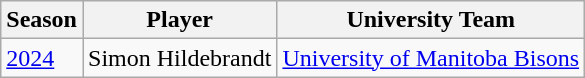<table class="wikitable">
<tr>
<th>Season</th>
<th>Player</th>
<th>University Team</th>
</tr>
<tr>
<td><a href='#'>2024</a></td>
<td>Simon Hildebrandt</td>
<td><a href='#'>University of Manitoba Bisons</a></td>
</tr>
</table>
